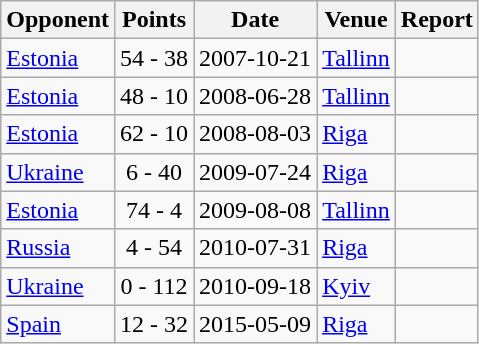<table class=wikitable>
<tr>
<th>Opponent</th>
<th>Points</th>
<th>Date</th>
<th>Venue</th>
<th>Report</th>
</tr>
<tr>
<td><a href='#'>Estonia</a></td>
<td align=center>54 - 38</td>
<td>2007-10-21</td>
<td><a href='#'>Tallinn</a></td>
<td></td>
</tr>
<tr>
<td><a href='#'>Estonia</a></td>
<td align=center>48 - 10</td>
<td>2008-06-28</td>
<td><a href='#'>Tallinn</a></td>
<td></td>
</tr>
<tr>
<td><a href='#'>Estonia</a></td>
<td align=center>62 - 10</td>
<td>2008-08-03</td>
<td><a href='#'>Riga</a></td>
<td></td>
</tr>
<tr>
<td><a href='#'>Ukraine</a></td>
<td align=center>6 - 40</td>
<td>2009-07-24</td>
<td><a href='#'>Riga</a></td>
<td></td>
</tr>
<tr>
<td><a href='#'>Estonia</a></td>
<td align=center>74 - 4</td>
<td>2009-08-08</td>
<td><a href='#'>Tallinn</a></td>
<td></td>
</tr>
<tr>
<td><a href='#'>Russia</a></td>
<td align=center>4 - 54</td>
<td>2010-07-31</td>
<td><a href='#'>Riga</a></td>
<td></td>
</tr>
<tr>
<td><a href='#'>Ukraine</a></td>
<td align=center>0 - 112</td>
<td>2010-09-18</td>
<td><a href='#'>Kyiv</a></td>
<td></td>
</tr>
<tr>
<td><a href='#'>Spain</a></td>
<td align=center>12 - 32</td>
<td>2015-05-09</td>
<td><a href='#'>Riga</a></td>
<td></td>
</tr>
</table>
